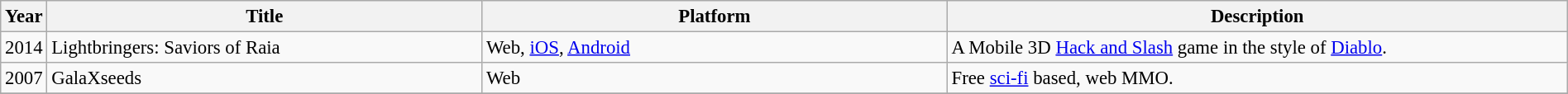<table class="sortable wikitable" style="font-size: 95%; width: 100%;">
<tr>
<th width=2%>Year</th>
<th width=28%>Title</th>
<th width=30%>Platform</th>
<th width=40%>Description</th>
</tr>
<tr>
<td>2014</td>
<td>Lightbringers: Saviors of Raia</td>
<td>Web, <a href='#'>iOS</a>, <a href='#'>Android</a></td>
<td>A Mobile 3D <a href='#'>Hack and Slash</a> game in the style of <a href='#'>Diablo</a>.</td>
</tr>
<tr>
<td>2007</td>
<td>GalaXseeds</td>
<td>Web</td>
<td>Free <a href='#'>sci-fi</a> based, web MMO.</td>
</tr>
<tr>
</tr>
</table>
